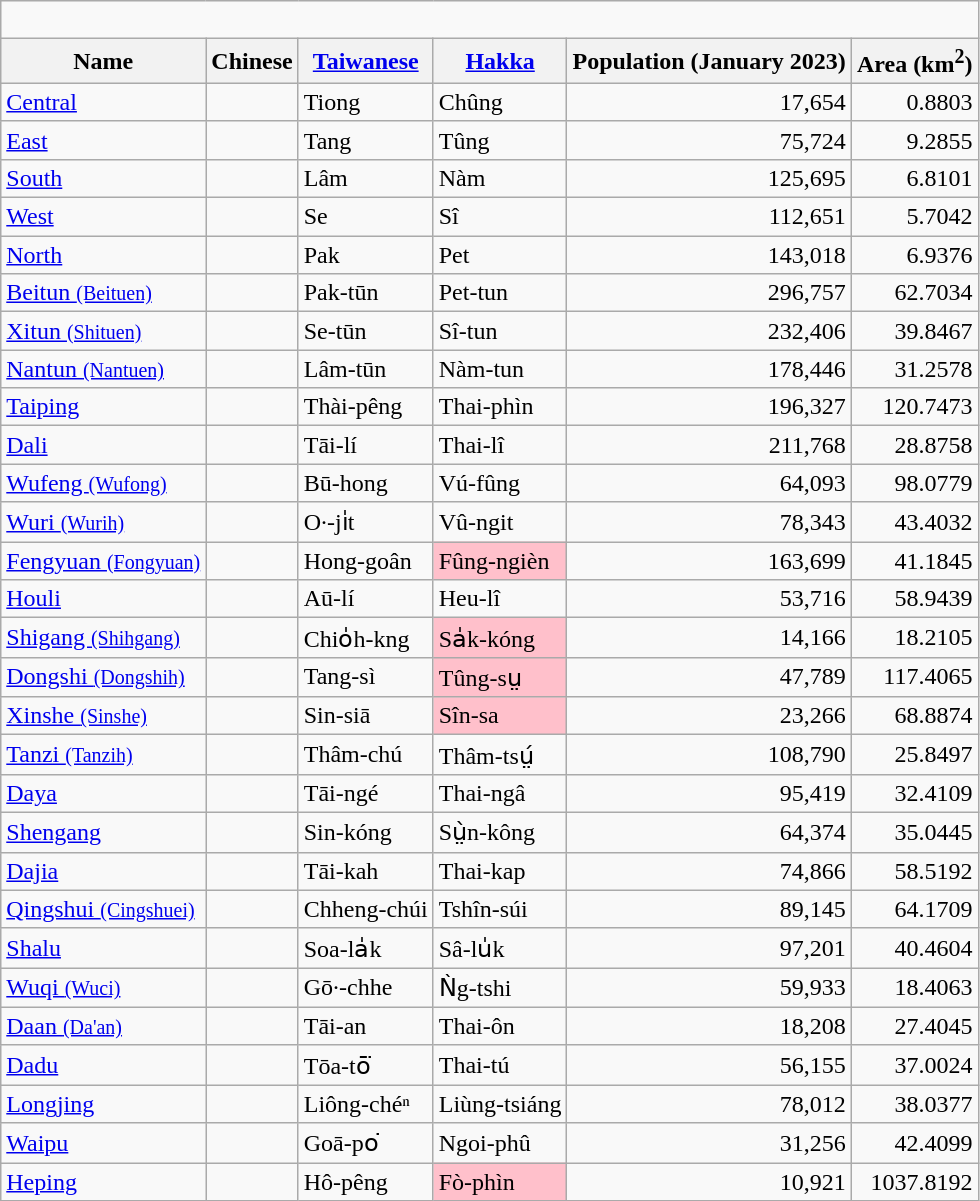<table class=wikitable>
<tr>
<td colspan="6"><div><br>


































</div></td>
</tr>
<tr>
<th>Name</th>
<th>Chinese</th>
<th><a href='#'>Taiwanese</a></th>
<th><a href='#'>Hakka</a></th>
<th>Population (January 2023)</th>
<th>Area (km<sup>2</sup>)</th>
</tr>
<tr>
<td><a href='#'>Central</a></td>
<td></td>
<td>Tiong</td>
<td>Chûng</td>
<td align=right>17,654</td>
<td align=right>0.8803</td>
</tr>
<tr>
<td><a href='#'>East</a></td>
<td></td>
<td>Tang</td>
<td>Tûng</td>
<td align=right>75,724</td>
<td align=right>9.2855</td>
</tr>
<tr>
<td><a href='#'>South</a></td>
<td></td>
<td>Lâm</td>
<td>Nàm</td>
<td align=right>125,695</td>
<td align=right>6.8101</td>
</tr>
<tr>
<td><a href='#'>West</a></td>
<td></td>
<td>Se</td>
<td>Sî</td>
<td align=right>112,651</td>
<td align=right>5.7042</td>
</tr>
<tr>
<td><a href='#'>North</a></td>
<td></td>
<td>Pak</td>
<td>Pet</td>
<td align=right>143,018</td>
<td align=right>6.9376</td>
</tr>
<tr>
<td><a href='#'>Beitun <small>(Beituen)</small></a></td>
<td></td>
<td>Pak-tūn</td>
<td>Pet-tun</td>
<td align=right>296,757</td>
<td align=right>62.7034</td>
</tr>
<tr>
<td><a href='#'>Xitun <small>(Shituen)</small></a></td>
<td></td>
<td>Se-tūn</td>
<td>Sî-tun</td>
<td align=right>232,406</td>
<td align=right>39.8467</td>
</tr>
<tr>
<td><a href='#'>Nantun <small>(Nantuen)</small></a></td>
<td></td>
<td>Lâm-tūn</td>
<td>Nàm-tun</td>
<td align=right>178,446</td>
<td align=right>31.2578</td>
</tr>
<tr>
<td><a href='#'>Taiping</a></td>
<td></td>
<td>Thài-pêng</td>
<td>Thai-phìn</td>
<td align=right>196,327</td>
<td align=right>120.7473</td>
</tr>
<tr>
<td><a href='#'>Dali</a></td>
<td></td>
<td>Tāi-lí</td>
<td>Thai-lî</td>
<td align=right>211,768</td>
<td align=right>28.8758</td>
</tr>
<tr>
<td><a href='#'>Wufeng <small>(Wufong)</small></a></td>
<td></td>
<td>Bū-hong</td>
<td>Vú-fûng</td>
<td align=right>64,093</td>
<td align=right>98.0779</td>
</tr>
<tr>
<td><a href='#'>Wuri <small>(Wurih)</small></a></td>
<td></td>
<td>O·-ji̍t</td>
<td>Vû-ngit</td>
<td align=right>78,343</td>
<td align=right>43.4032</td>
</tr>
<tr>
<td><a href='#'>Fengyuan <small>(Fongyuan)</small></a></td>
<td></td>
<td>Hong-goân</td>
<td bgcolor=pink>Fûng-ngièn</td>
<td align=right>163,699</td>
<td align=right>41.1845</td>
</tr>
<tr>
<td><a href='#'>Houli</a></td>
<td></td>
<td>Aū-lí</td>
<td>Heu-lî</td>
<td align=right>53,716</td>
<td align=right>58.9439</td>
</tr>
<tr>
<td><a href='#'>Shigang <small>(Shihgang)</small></a></td>
<td></td>
<td>Chio̍h-kng</td>
<td bgcolor=pink>Sa̍k-kóng</td>
<td align=right>14,166</td>
<td align=right>18.2105</td>
</tr>
<tr>
<td><a href='#'>Dongshi <small>(Dongshih)</small></a></td>
<td></td>
<td>Tang-sì</td>
<td bgcolor=pink>Tûng-sṳ</td>
<td align=right>47,789</td>
<td align=right>117.4065</td>
</tr>
<tr>
<td><a href='#'>Xinshe <small>(Sinshe)</small></a></td>
<td></td>
<td>Sin-siā</td>
<td bgcolor=pink>Sîn-sa</td>
<td align=right>23,266</td>
<td align=right>68.8874</td>
</tr>
<tr>
<td><a href='#'>Tanzi <small>(Tanzih)</small></a></td>
<td></td>
<td>Thâm-chú</td>
<td>Thâm-tsṳ́</td>
<td align=right>108,790</td>
<td align=right>25.8497</td>
</tr>
<tr>
<td><a href='#'>Daya</a></td>
<td></td>
<td>Tāi-ngé</td>
<td>Thai-ngâ</td>
<td align=right>95,419</td>
<td align=right>32.4109</td>
</tr>
<tr>
<td><a href='#'>Shengang</a></td>
<td></td>
<td>Sin-kóng</td>
<td>Sṳ̀n-kông</td>
<td align=right>64,374</td>
<td align=right>35.0445</td>
</tr>
<tr>
<td><a href='#'>Dajia</a></td>
<td></td>
<td>Tāi-kah</td>
<td>Thai-kap</td>
<td align=right>74,866</td>
<td align=right>58.5192</td>
</tr>
<tr>
<td><a href='#'>Qingshui <small>(Cingshuei)</small></a></td>
<td></td>
<td>Chheng-chúi</td>
<td>Tshîn-súi</td>
<td align=right>89,145</td>
<td align=right>64.1709</td>
</tr>
<tr>
<td><a href='#'>Shalu</a></td>
<td></td>
<td>Soa-la̍k</td>
<td>Sâ-lu̍k</td>
<td align=right>97,201</td>
<td align=right>40.4604</td>
</tr>
<tr>
<td><a href='#'>Wuqi <small>(Wuci)</small></a></td>
<td></td>
<td>Gō·-chhe</td>
<td>Ǹg-tshi</td>
<td align=right>59,933</td>
<td align=right>18.4063</td>
</tr>
<tr>
<td><a href='#'>Daan <small>(Da'an)</small></a></td>
<td></td>
<td>Tāi-an</td>
<td>Thai-ôn</td>
<td align=right>18,208</td>
<td align=right>27.4045</td>
</tr>
<tr>
<td><a href='#'>Dadu</a></td>
<td></td>
<td>Tōa-tō͘</td>
<td>Thai-tú</td>
<td align=right>56,155</td>
<td align=right>37.0024</td>
</tr>
<tr>
<td><a href='#'>Longjing</a></td>
<td></td>
<td>Liông-chéⁿ</td>
<td>Liùng-tsiáng</td>
<td align=right>78,012</td>
<td align=right>38.0377</td>
</tr>
<tr>
<td><a href='#'>Waipu</a></td>
<td></td>
<td>Goā-po͘</td>
<td>Ngoi-phû</td>
<td align=right>31,256</td>
<td align=right>42.4099</td>
</tr>
<tr>
<td><a href='#'>Heping</a></td>
<td></td>
<td>Hô-pêng</td>
<td bgcolor=pink>Fò-phìn</td>
<td align=right>10,921</td>
<td align=right>1037.8192</td>
</tr>
</table>
